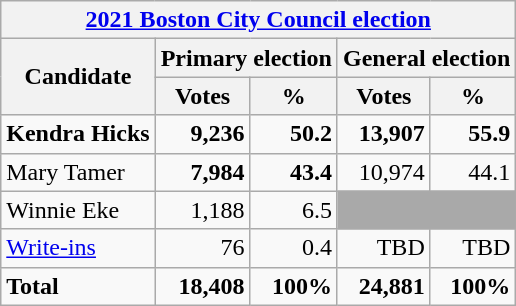<table class=wikitable>
<tr>
<th colspan=5><a href='#'>2021 Boston City Council election</a></th>
</tr>
<tr>
<th colspan=1 rowspan=2>Candidate</th>
<th colspan=2><strong>Primary election</strong></th>
<th colspan=2><strong>General election</strong></th>
</tr>
<tr>
<th>Votes</th>
<th>%</th>
<th>Votes</th>
<th>%</th>
</tr>
<tr>
<td><strong>Kendra Hicks</strong></td>
<td align="right"><strong>9,236</strong></td>
<td align="right"><strong>50.2</strong></td>
<td align="right"><strong>13,907</strong></td>
<td align="right"><strong>55.9</strong></td>
</tr>
<tr>
<td>Mary Tamer</td>
<td align="right"><strong>7,984</strong></td>
<td align="right"><strong>43.4</strong></td>
<td align="right">10,974</td>
<td align="right">44.1</td>
</tr>
<tr>
<td>Winnie Eke</td>
<td align="right">1,188</td>
<td align="right">6.5</td>
<td colspan=2 bgcolor=darkgray> </td>
</tr>
<tr>
<td><a href='#'>Write-ins</a></td>
<td align="right">76</td>
<td align="right">0.4</td>
<td align="right">TBD</td>
<td align="right">TBD</td>
</tr>
<tr>
<td><strong>Total</strong></td>
<td align="right"><strong>18,408</strong></td>
<td align="right"><strong>100%</strong></td>
<td align="right"><strong>24,881</strong></td>
<td align="right"><strong>100%</strong></td>
</tr>
</table>
